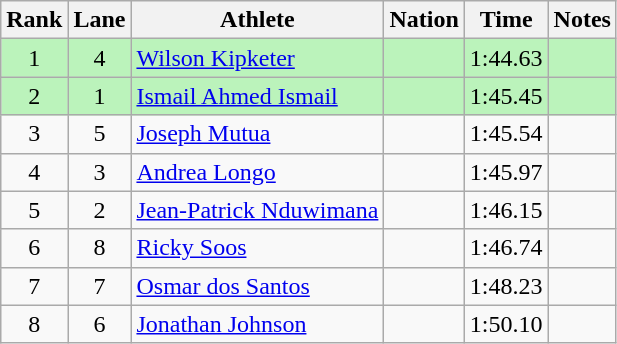<table class="wikitable sortable" style="text-align:center">
<tr>
<th>Rank</th>
<th>Lane</th>
<th>Athlete</th>
<th>Nation</th>
<th>Time</th>
<th>Notes</th>
</tr>
<tr bgcolor=bbf3bb>
<td>1</td>
<td>4</td>
<td align=left><a href='#'>Wilson Kipketer</a></td>
<td align=left></td>
<td>1:44.63</td>
<td></td>
</tr>
<tr bgcolor=bbf3bb>
<td>2</td>
<td>1</td>
<td align=left><a href='#'>Ismail Ahmed Ismail</a></td>
<td align=left></td>
<td>1:45.45</td>
<td></td>
</tr>
<tr>
<td>3</td>
<td>5</td>
<td align=left><a href='#'>Joseph Mutua</a></td>
<td align=left></td>
<td>1:45.54</td>
<td></td>
</tr>
<tr>
<td>4</td>
<td>3</td>
<td align=left><a href='#'>Andrea Longo</a></td>
<td align=left></td>
<td>1:45.97</td>
<td></td>
</tr>
<tr>
<td>5</td>
<td>2</td>
<td align=left><a href='#'>Jean-Patrick Nduwimana</a></td>
<td align=left></td>
<td>1:46.15</td>
<td></td>
</tr>
<tr>
<td>6</td>
<td>8</td>
<td align=left><a href='#'>Ricky Soos</a></td>
<td align=left></td>
<td>1:46.74</td>
<td></td>
</tr>
<tr>
<td>7</td>
<td>7</td>
<td align=left><a href='#'>Osmar dos Santos</a></td>
<td align=left></td>
<td>1:48.23</td>
<td></td>
</tr>
<tr>
<td>8</td>
<td>6</td>
<td align=left><a href='#'>Jonathan Johnson</a></td>
<td align=left></td>
<td>1:50.10</td>
<td></td>
</tr>
</table>
